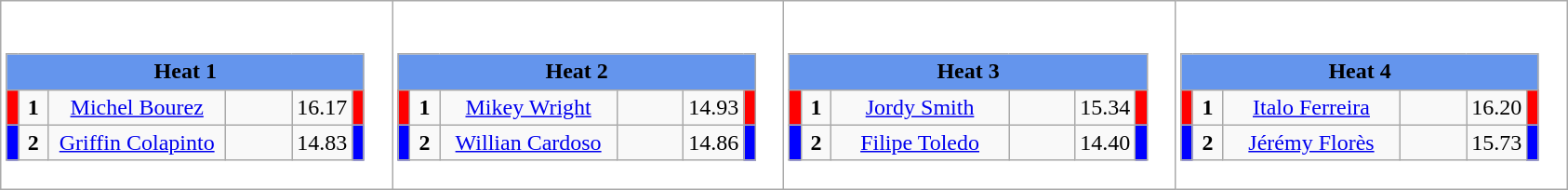<table class="wikitable" style="background:#fff;">
<tr>
<td><br><table class="wikitable">
<tr>
<td colspan="6"  style="text-align:center; background:#6495ed;"><strong>Heat 1</strong></td>
</tr>
<tr>
<td style="width:01px; background: #f00;"></td>
<td style="width:14px; text-align:center;"><strong>1</strong></td>
<td style="width:120px; text-align:center;"><a href='#'>Michel Bourez</a></td>
<td style="width:40px; text-align:center;"></td>
<td style="width:20px; text-align:center;">16.17</td>
<td style="width:01px; background: #f00;"></td>
</tr>
<tr>
<td style="width:01px; background: #00f;"></td>
<td style="width:14px; text-align:center;"><strong>2</strong></td>
<td style="width:120px; text-align:center;"><a href='#'>Griffin Colapinto</a></td>
<td style="width:40px; text-align:center;"></td>
<td style="width:20px; text-align:center;">14.83</td>
<td style="width:01px; background: #00f;"></td>
</tr>
</table>
</td>
<td><br><table class="wikitable">
<tr>
<td colspan="6"  style="text-align:center; background:#6495ed;"><strong>Heat 2</strong></td>
</tr>
<tr>
<td style="width:01px; background: #f00;"></td>
<td style="width:14px; text-align:center;"><strong>1</strong></td>
<td style="width:120px; text-align:center;"><a href='#'>Mikey Wright</a></td>
<td style="width:40px; text-align:center;"></td>
<td style="width:20px; text-align:center;">14.93</td>
<td style="width:01px; background: #f00;"></td>
</tr>
<tr>
<td style="width:01px; background: #00f;"></td>
<td style="width:14px; text-align:center;"><strong>2</strong></td>
<td style="width:120px; text-align:center;"><a href='#'>Willian Cardoso</a></td>
<td style="width:40px; text-align:center;"></td>
<td style="width:20px; text-align:center;">14.86</td>
<td style="width:01px; background: #00f;"></td>
</tr>
</table>
</td>
<td><br><table class="wikitable">
<tr>
<td colspan="6"  style="text-align:center; background:#6495ed;"><strong>Heat 3</strong></td>
</tr>
<tr>
<td style="width:01px; background: #f00;"></td>
<td style="width:14px; text-align:center;"><strong>1</strong></td>
<td style="width:120px; text-align:center;"><a href='#'>Jordy Smith</a></td>
<td style="width:40px; text-align:center;"></td>
<td style="width:20px; text-align:center;">15.34</td>
<td style="width:01px; background: #f00;"></td>
</tr>
<tr>
<td style="width:01px; background: #00f;"></td>
<td style="width:14px; text-align:center;"><strong>2</strong></td>
<td style="width:120px; text-align:center;"><a href='#'>Filipe Toledo</a></td>
<td style="width:40px; text-align:center;"></td>
<td style="width:20px; text-align:center;">14.40</td>
<td style="width:01px; background: #00f;"></td>
</tr>
</table>
</td>
<td><br><table class="wikitable">
<tr>
<td colspan="6"  style="text-align:center; background:#6495ed;"><strong>Heat 4</strong></td>
</tr>
<tr>
<td style="width:01px; background: #f00;"></td>
<td style="width:14px; text-align:center;"><strong>1</strong></td>
<td style="width:120px; text-align:center;"><a href='#'>Italo Ferreira</a></td>
<td style="width:40px; text-align:center;"></td>
<td style="width:20px; text-align:center;">16.20</td>
<td style="width:01px; background: #f00;"></td>
</tr>
<tr>
<td style="width:01px; background: #00f;"></td>
<td style="width:14px; text-align:center;"><strong>2</strong></td>
<td style="width:120px; text-align:center;"><a href='#'>Jérémy Florès</a></td>
<td style="width:40px; text-align:center;"></td>
<td style="width:20px; text-align:center;">15.73</td>
<td style="width:01px; background: #00f;"></td>
</tr>
</table>
</td>
</tr>
</table>
